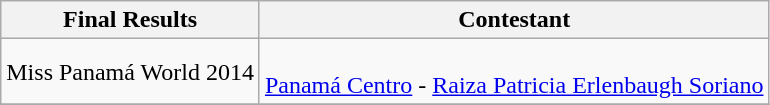<table class="wikitable" border="1">
<tr>
<th>Final Results</th>
<th>Contestant</th>
</tr>
<tr>
<td>Miss Panamá World 2014</td>
<td><br><a href='#'>Panamá Centro</a> - <a href='#'>Raiza Patricia Erlenbaugh Soriano</a></td>
</tr>
<tr>
</tr>
</table>
